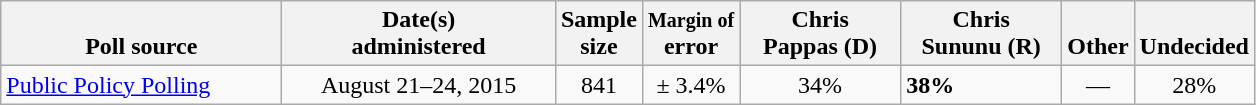<table class="wikitable">
<tr valign= bottom>
<th style="width:180px;">Poll source</th>
<th style="width:175px;">Date(s)<br>administered</th>
<th class=small>Sample<br>size</th>
<th><small>Margin of</small><br>error</th>
<th style="width:100px;">Chris<br>Pappas (D)</th>
<th style="width:100px;">Chris<br>Sununu (R)</th>
<th>Other</th>
<th>Undecided</th>
</tr>
<tr>
<td><a href='#'>Public Policy Polling</a></td>
<td align=center>August 21–24, 2015</td>
<td align=center>841</td>
<td align=center>± 3.4%</td>
<td align=center>34%</td>
<td><strong>38%</strong></td>
<td align=center>—</td>
<td align=center>28%</td>
</tr>
</table>
